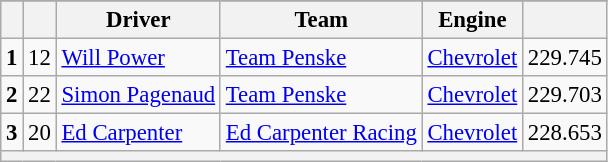<table class="wikitable" style="font-size:95%;">
<tr>
</tr>
<tr>
<th></th>
<th></th>
<th>Driver</th>
<th>Team</th>
<th>Engine</th>
<th></th>
</tr>
<tr>
<td style="text-align:center;"><strong>1</strong></td>
<td style="text-align:center;">12</td>
<td align="left"> <a href='#'>Will Power</a></td>
<td><a href='#'>Team Penske</a></td>
<td><a href='#'>Chevrolet</a></td>
<td>229.745</td>
</tr>
<tr>
<td style="text-align:center;"><strong>2</strong></td>
<td style="text-align:center;">22</td>
<td align="left"> <a href='#'>Simon Pagenaud</a></td>
<td><a href='#'>Team Penske</a></td>
<td><a href='#'>Chevrolet</a></td>
<td>229.703</td>
</tr>
<tr>
<td style="text-align:center;"><strong>3</strong></td>
<td style="text-align:center;">20</td>
<td align="left"> <a href='#'>Ed Carpenter</a></td>
<td><a href='#'>Ed Carpenter Racing</a></td>
<td><a href='#'>Chevrolet</a></td>
<td>228.653</td>
</tr>
<tr>
<th colspan=6></th>
</tr>
</table>
